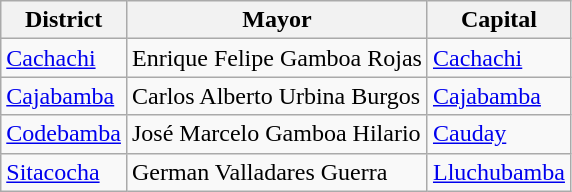<table class="wikitable">
<tr>
<th>District</th>
<th>Mayor</th>
<th>Capital</th>
</tr>
<tr>
<td><a href='#'>Cachachi</a></td>
<td>Enrique Felipe Gamboa Rojas</td>
<td><a href='#'>Cachachi</a></td>
</tr>
<tr>
<td><a href='#'>Cajabamba</a></td>
<td>Carlos Alberto Urbina Burgos</td>
<td><a href='#'>Cajabamba</a></td>
</tr>
<tr>
<td><a href='#'>Codebamba</a></td>
<td>José Marcelo Gamboa Hilario</td>
<td><a href='#'>Cauday</a></td>
</tr>
<tr>
<td><a href='#'>Sitacocha</a></td>
<td>German Valladares Guerra</td>
<td><a href='#'>Lluchubamba</a></td>
</tr>
</table>
